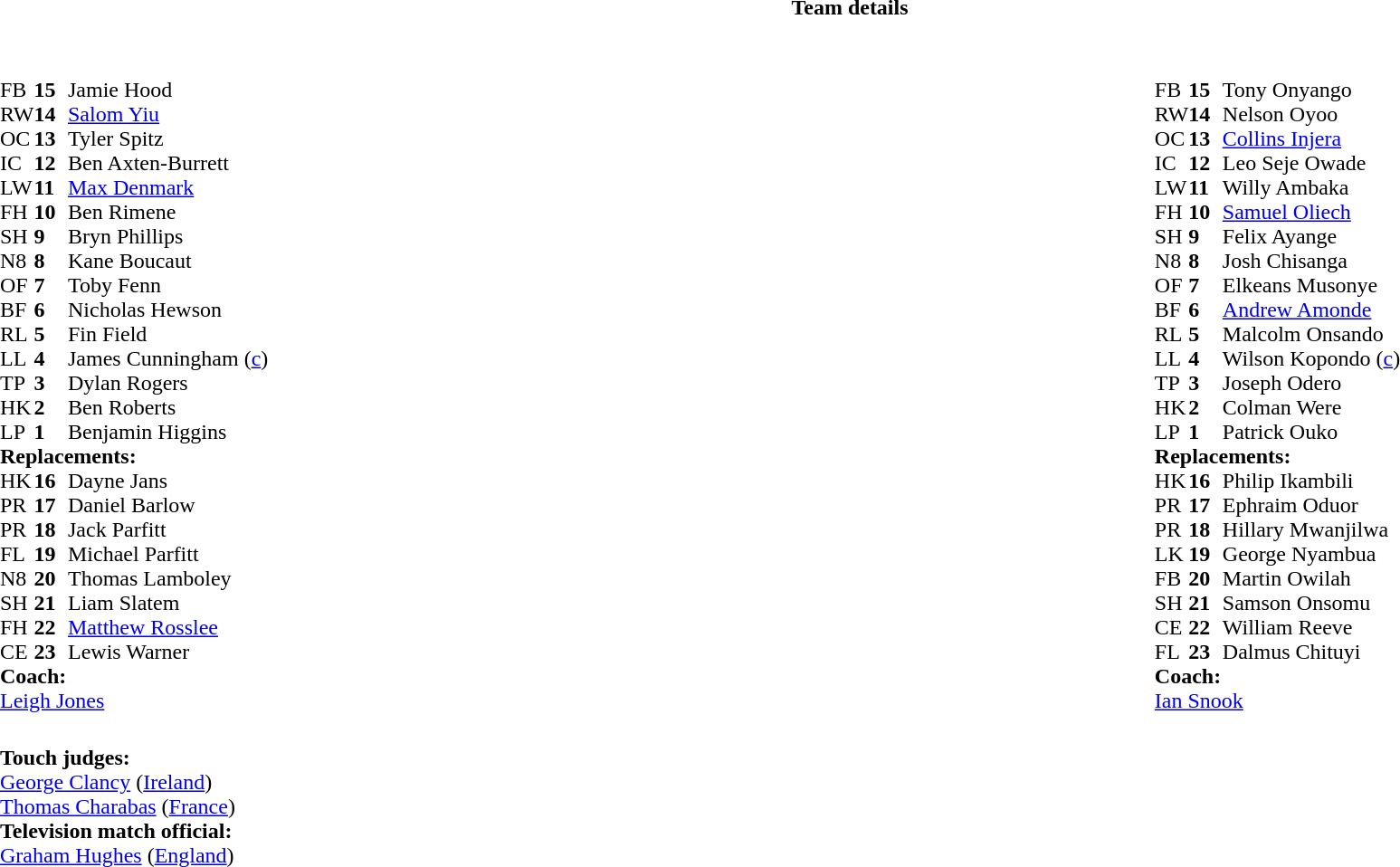<table border="0" width="100%" class="collapsible collapsed">
<tr>
<th>Team details</th>
</tr>
<tr>
<td><br><table width="100%">
<tr>
<td valign="top" width="50%"><br><table cellspacing="0" cellpadding="0">
<tr>
<th width="25"></th>
<th width="25"></th>
</tr>
<tr>
<td>FB</td>
<td><strong>15</strong></td>
<td>Jamie Hood</td>
</tr>
<tr>
<td>RW</td>
<td><strong>14</strong></td>
<td><a href='#'>Salom Yiu</a></td>
</tr>
<tr>
<td>OC</td>
<td><strong>13</strong></td>
<td>Tyler Spitz</td>
<td></td>
<td></td>
</tr>
<tr>
<td>IC</td>
<td><strong>12</strong></td>
<td>Ben Axten-Burrett</td>
</tr>
<tr>
<td>LW</td>
<td><strong>11</strong></td>
<td><a href='#'>Max Denmark</a></td>
</tr>
<tr>
<td>FH</td>
<td><strong>10</strong></td>
<td>Ben Rimene</td>
<td></td>
<td></td>
</tr>
<tr>
<td>SH</td>
<td><strong>9</strong></td>
<td>Bryn Phillips</td>
<td></td>
<td></td>
</tr>
<tr>
<td>N8</td>
<td><strong>8</strong></td>
<td>Kane Boucaut</td>
<td></td>
<td></td>
</tr>
<tr>
<td>OF</td>
<td><strong>7</strong></td>
<td>Toby Fenn</td>
<td></td>
<td></td>
</tr>
<tr>
<td>BF</td>
<td><strong>6</strong></td>
<td>Nicholas Hewson</td>
<td></td>
<td></td>
</tr>
<tr>
<td>RL</td>
<td><strong>5</strong></td>
<td>Fin Field</td>
</tr>
<tr>
<td>LL</td>
<td><strong>4</strong></td>
<td>James Cunningham (<a href='#'>c</a>)</td>
</tr>
<tr>
<td>TP</td>
<td><strong>3</strong></td>
<td>Dylan Rogers</td>
<td></td>
<td></td>
</tr>
<tr>
<td>HK</td>
<td><strong>2</strong></td>
<td>Ben Roberts</td>
<td></td>
<td></td>
</tr>
<tr>
<td>LP</td>
<td><strong>1</strong></td>
<td>Benjamin Higgins</td>
<td></td>
<td></td>
</tr>
<tr>
<td colspan="3"><strong>Replacements:</strong></td>
</tr>
<tr>
<td>HK</td>
<td><strong>16</strong></td>
<td>Dayne Jans</td>
<td></td>
<td></td>
</tr>
<tr>
<td>PR</td>
<td><strong>17</strong></td>
<td>Daniel Barlow</td>
<td></td>
<td></td>
</tr>
<tr>
<td>PR</td>
<td><strong>18</strong></td>
<td>Jack Parfitt</td>
<td></td>
<td></td>
</tr>
<tr>
<td>FL</td>
<td><strong>19</strong></td>
<td>Michael Parfitt</td>
<td></td>
<td></td>
</tr>
<tr>
<td>N8</td>
<td><strong>20</strong></td>
<td>Thomas Lamboley</td>
<td></td>
<td></td>
</tr>
<tr>
<td>SH</td>
<td><strong>21</strong></td>
<td>Liam Slatem</td>
<td></td>
<td></td>
</tr>
<tr>
<td>FH</td>
<td><strong>22</strong></td>
<td><a href='#'>Matthew Rosslee</a></td>
<td></td>
<td></td>
</tr>
<tr>
<td>CE</td>
<td><strong>23</strong></td>
<td>Lewis Warner</td>
<td></td>
<td></td>
</tr>
<tr>
<td colspan="3"><strong>Coach:</strong></td>
</tr>
<tr>
<td colspan="4"> <a href='#'>Leigh Jones</a></td>
</tr>
</table>
</td>
<td style="vertical-align:top"></td>
<td style="vertical-align:top; width:50%"><br><table cellspacing="0" cellpadding="0" style="margin:auto">
<tr>
<th width="25"></th>
<th width="25"></th>
</tr>
<tr>
<td>FB</td>
<td><strong>15</strong></td>
<td>Tony Onyango</td>
<td></td>
<td></td>
</tr>
<tr>
<td>RW</td>
<td><strong>14</strong></td>
<td>Nelson Oyoo</td>
</tr>
<tr>
<td>OC</td>
<td><strong>13</strong></td>
<td><a href='#'>Collins Injera</a></td>
</tr>
<tr>
<td>IC</td>
<td><strong>12</strong></td>
<td>Leo Seje Owade</td>
</tr>
<tr>
<td>LW</td>
<td><strong>11</strong></td>
<td>Willy Ambaka</td>
</tr>
<tr>
<td>FH</td>
<td><strong>10</strong></td>
<td><a href='#'>Samuel Oliech</a></td>
<td></td>
<td></td>
</tr>
<tr>
<td>SH</td>
<td><strong>9</strong></td>
<td>Felix Ayange</td>
<td></td>
<td></td>
</tr>
<tr>
<td>N8</td>
<td><strong>8</strong></td>
<td>Josh Chisanga</td>
</tr>
<tr>
<td>OF</td>
<td><strong>7</strong></td>
<td>Elkeans Musonye</td>
<td></td>
<td></td>
</tr>
<tr>
<td>BF</td>
<td><strong>6</strong></td>
<td><a href='#'>Andrew Amonde</a></td>
<td></td>
<td></td>
</tr>
<tr>
<td>RL</td>
<td><strong>5</strong></td>
<td>Malcolm Onsando</td>
</tr>
<tr>
<td>LL</td>
<td><strong>4</strong></td>
<td>Wilson Kopondo (<a href='#'>c</a>)</td>
</tr>
<tr>
<td>TP</td>
<td><strong>3</strong></td>
<td>Joseph Odero</td>
<td></td>
<td></td>
</tr>
<tr>
<td>HK</td>
<td><strong>2</strong></td>
<td>Colman Were</td>
<td></td>
<td></td>
</tr>
<tr>
<td>LP</td>
<td><strong>1</strong></td>
<td>Patrick Ouko</td>
<td></td>
<td></td>
</tr>
<tr>
<td colspan=3><strong>Replacements:</strong></td>
</tr>
<tr>
<td>HK</td>
<td><strong>16</strong></td>
<td>Philip Ikambili</td>
<td></td>
<td></td>
</tr>
<tr>
<td>PR</td>
<td><strong>17</strong></td>
<td>Ephraim Oduor</td>
<td></td>
<td></td>
</tr>
<tr>
<td>PR</td>
<td><strong>18</strong></td>
<td>Hillary Mwanjilwa</td>
<td></td>
<td></td>
</tr>
<tr>
<td>LK</td>
<td><strong>19</strong></td>
<td>George Nyambua</td>
<td></td>
<td></td>
</tr>
<tr>
<td>FB</td>
<td><strong>20</strong></td>
<td>Martin Owilah</td>
<td></td>
<td></td>
</tr>
<tr>
<td>SH</td>
<td><strong>21</strong></td>
<td>Samson Onsomu</td>
<td></td>
<td></td>
</tr>
<tr>
<td>CE</td>
<td><strong>22</strong></td>
<td>William Reeve</td>
<td></td>
<td></td>
</tr>
<tr>
<td>FL</td>
<td><strong>23</strong></td>
<td>Dalmus Chituyi</td>
<td></td>
<td></td>
</tr>
<tr>
<td colspan=3><strong>Coach:</strong></td>
</tr>
<tr>
<td colspan="4"> <a href='#'>Ian Snook</a></td>
</tr>
</table>
</td>
</tr>
</table>
<table style="width:100%">
<tr>
<td><br>
<strong>Touch judges:</strong>
<br><a href='#'>George Clancy</a> (<a href='#'>Ireland</a>)
<br><a href='#'>Thomas Charabas</a> (<a href='#'>France</a>)
<br><strong>Television match official:</strong>
<br><a href='#'>Graham Hughes</a> (<a href='#'>England</a>)</td>
</tr>
</table>
</td>
</tr>
</table>
